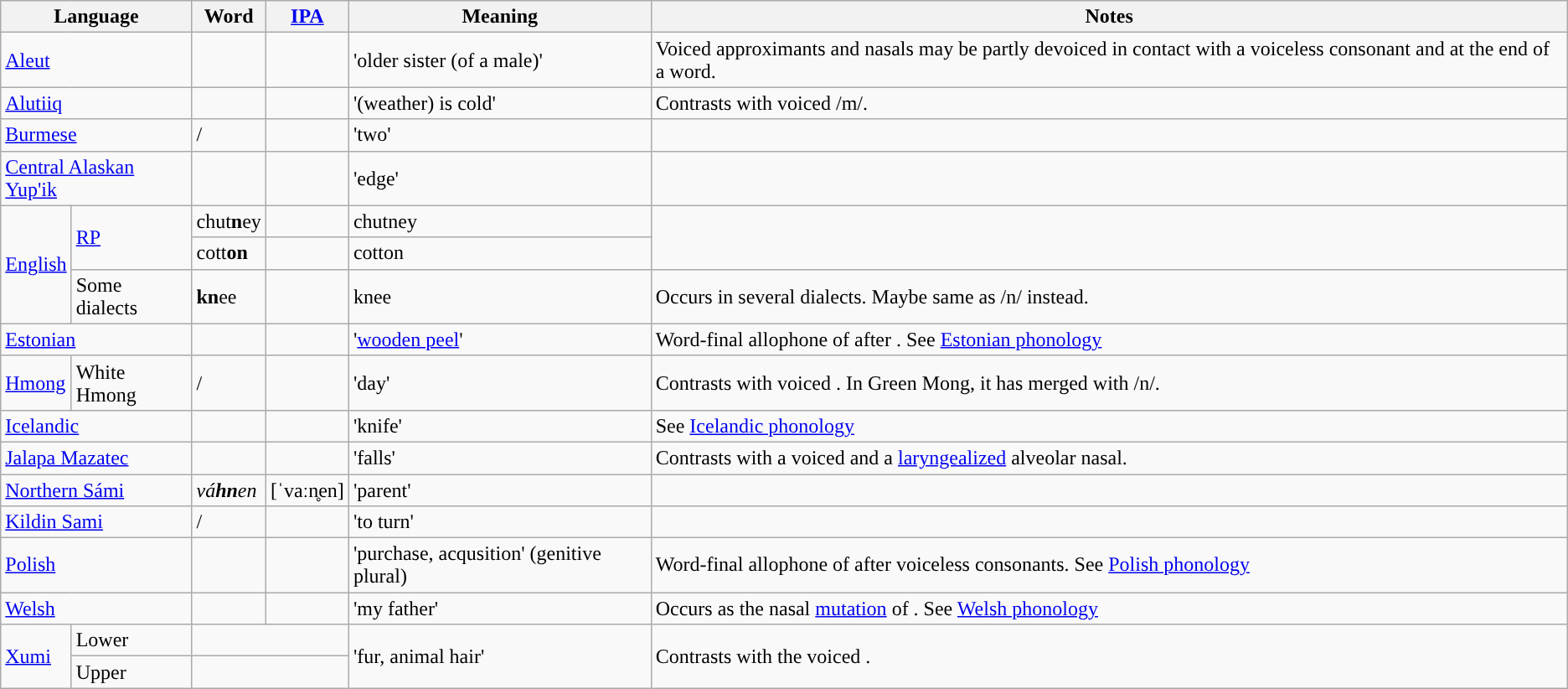<table class="wikitable">
<tr>
<th colspan="2">Language</th>
<th>Word</th>
<th><a href='#'>IPA</a></th>
<th>Meaning</th>
<th>Notes</th>
</tr>
<tr>
<td colspan="2"><a href='#'>Aleut</a></td>
<td></td>
<td></td>
<td>'older sister (of a male)'</td>
<td>Voiced approximants and nasals may be partly devoiced in contact with a voiceless consonant and at the end of a word.</td>
</tr>
<tr>
<td colspan="2"><a href='#'>Alutiiq</a></td>
<td></td>
<td></td>
<td>'(weather) is cold'</td>
<td>Contrasts with voiced /m/.</td>
</tr>
<tr>
<td colspan="2"><a href='#'>Burmese</a></td>
<td>/</td>
<td></td>
<td>'two'</td>
<td></td>
</tr>
<tr>
<td colspan="2"><a href='#'>Central Alaskan Yup'ik</a></td>
<td></td>
<td></td>
<td>'edge'</td>
<td></td>
</tr>
<tr>
<td rowspan="3"><a href='#'>English</a></td>
<td rowspan="2"><a href='#'>RP</a></td>
<td>chut<strong>n</strong>ey</td>
<td></td>
<td>chutney</td>
<td rowspan="2"></td>
</tr>
<tr>
<td>cott<strong>on</strong></td>
<td></td>
<td>cotton</td>
</tr>
<tr>
<td>Some dialects</td>
<td><strong>kn</strong>ee</td>
<td></td>
<td>knee</td>
<td>Occurs in several dialects. Maybe same as /n/ instead.</td>
</tr>
<tr>
<td colspan="2"><a href='#'>Estonian</a></td>
<td></td>
<td></td>
<td>'<a href='#'>wooden peel</a>'</td>
<td>Word-final allophone of  after . See <a href='#'>Estonian phonology</a></td>
</tr>
<tr>
<td><a href='#'>Hmong</a></td>
<td>White Hmong</td>
<td> / </td>
<td></td>
<td>'day'</td>
<td>Contrasts with voiced . In Green Mong, it has merged with /n/.</td>
</tr>
<tr>
<td colspan="2"><a href='#'>Icelandic</a></td>
<td></td>
<td></td>
<td>'knife'</td>
<td>See <a href='#'>Icelandic phonology</a></td>
</tr>
<tr>
<td colspan="2"><a href='#'>Jalapa Mazatec</a></td>
<td></td>
<td></td>
<td>'falls'</td>
<td>Contrasts with a voiced and a <a href='#'>laryngealized</a> alveolar nasal.</td>
</tr>
<tr>
<td colspan="2"><a href='#'>Northern Sámi</a></td>
<td><em>vá<strong>hn</strong>en</em></td>
<td>[ˈvaːn̥en]</td>
<td>'parent'</td>
<td></td>
</tr>
<tr>
<td colspan="2"><a href='#'>Kildin Sami</a></td>
<td>/</td>
<td></td>
<td>'to turn'</td>
<td></td>
</tr>
<tr>
<td colspan="2"><a href='#'>Polish</a></td>
<td></td>
<td></td>
<td>'purchase, acqusition' (genitive plural)</td>
<td>Word-final allophone of  after voiceless consonants. See <a href='#'>Polish phonology</a></td>
</tr>
<tr>
<td colspan="2"><a href='#'>Welsh</a></td>
<td></td>
<td></td>
<td>'my father'</td>
<td>Occurs as the nasal <a href='#'>mutation</a> of . See <a href='#'>Welsh phonology</a></td>
</tr>
<tr>
<td rowspan="2"><a href='#'>Xumi</a></td>
<td>Lower</td>
<td colspan="2" align="center"></td>
<td rowspan="2">'fur, animal hair'</td>
<td rowspan="2">Contrasts with the voiced .</td>
</tr>
<tr>
<td>Upper</td>
<td colspan="2" align="center"></td>
</tr>
</table>
